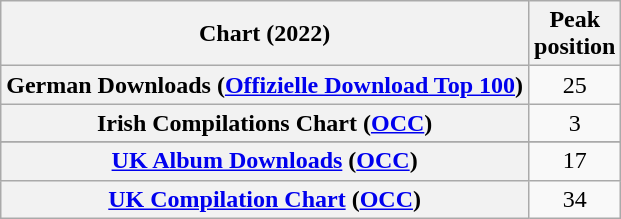<table class="wikitable sortable plainrowheaders" style="text-align:center">
<tr>
<th scope="col">Chart (2022)</th>
<th scope="col">Peak<br>position</th>
</tr>
<tr>
<th scope="row">German Downloads (<a href='#'>Offizielle Download Top 100</a>)</th>
<td style="text-align:center;">25</td>
</tr>
<tr>
<th scope="row">Irish Compilations Chart (<a href='#'>OCC</a>)</th>
<td>3</td>
</tr>
<tr>
</tr>
<tr>
<th scope="row"><a href='#'>UK Album Downloads</a> (<a href='#'>OCC</a>)</th>
<td>17</td>
</tr>
<tr>
<th scope="row"><a href='#'>UK Compilation Chart</a> (<a href='#'>OCC</a>)</th>
<td>34</td>
</tr>
</table>
